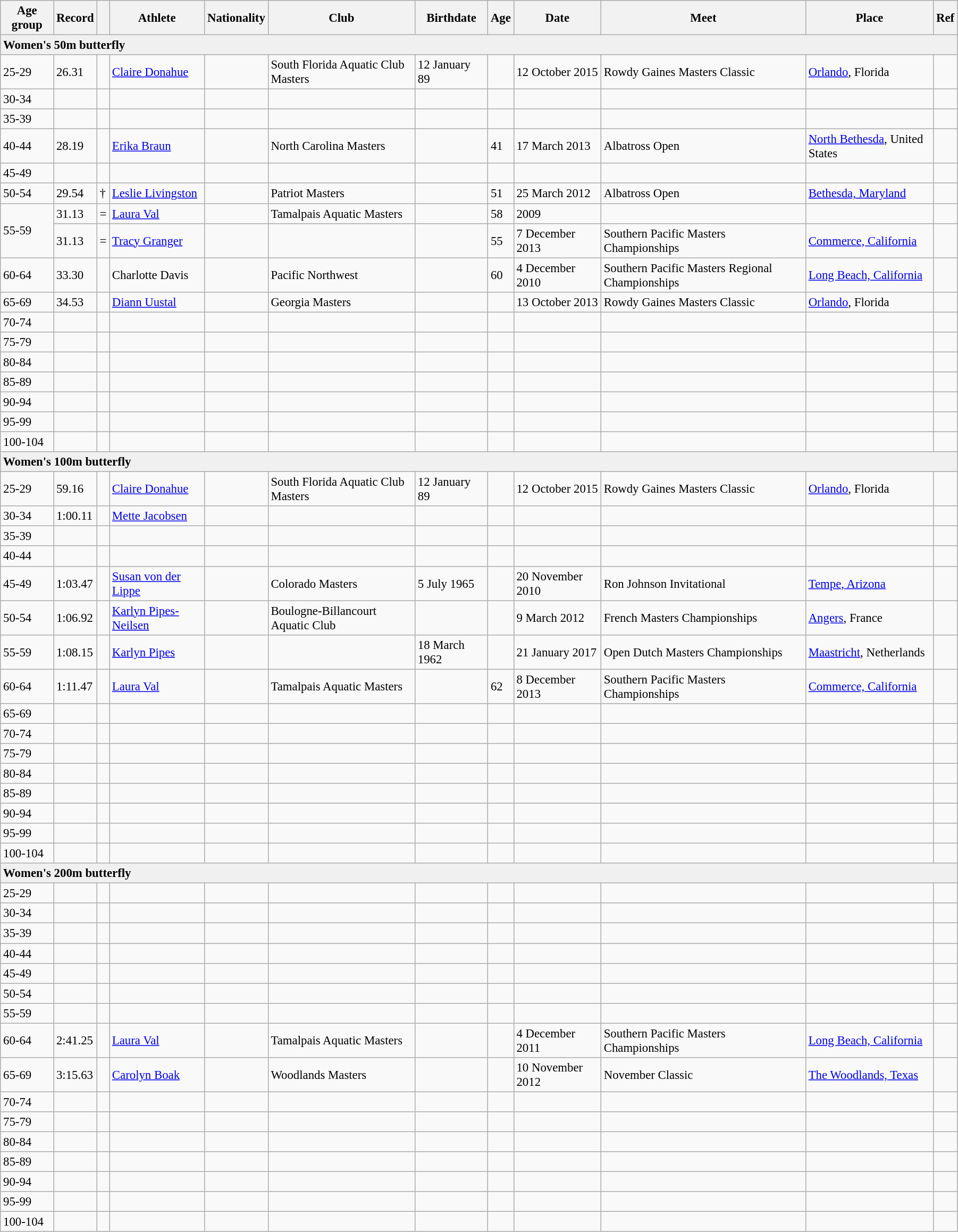<table class="wikitable" style="font-size:95%; width: 95%;">
<tr>
<th>Age group</th>
<th>Record</th>
<th></th>
<th>Athlete</th>
<th>Nationality</th>
<th>Club</th>
<th>Birthdate</th>
<th>Age</th>
<th>Date</th>
<th>Meet</th>
<th>Place</th>
<th>Ref</th>
</tr>
<tr style="background:#f0f0f0;">
<td colspan=12><strong>Women's 50m butterfly</strong></td>
</tr>
<tr>
<td>25-29</td>
<td>26.31</td>
<td></td>
<td><a href='#'>Claire Donahue</a></td>
<td></td>
<td>South Florida Aquatic Club Masters</td>
<td>12 January 89</td>
<td></td>
<td>12 October 2015</td>
<td>Rowdy Gaines Masters Classic</td>
<td><a href='#'>Orlando</a>, Florida</td>
<td></td>
</tr>
<tr>
<td>30-34</td>
<td></td>
<td></td>
<td></td>
<td></td>
<td></td>
<td></td>
<td></td>
<td></td>
<td></td>
<td></td>
<td></td>
</tr>
<tr>
<td>35-39</td>
<td></td>
<td></td>
<td></td>
<td></td>
<td></td>
<td></td>
<td></td>
<td></td>
<td></td>
<td></td>
<td></td>
</tr>
<tr>
<td>40-44</td>
<td>28.19</td>
<td></td>
<td><a href='#'>Erika Braun</a></td>
<td></td>
<td>North Carolina Masters</td>
<td></td>
<td>41</td>
<td>17 March 2013</td>
<td>Albatross Open</td>
<td><a href='#'>North Bethesda</a>, United States</td>
<td></td>
</tr>
<tr>
<td>45-49</td>
<td></td>
<td></td>
<td></td>
<td></td>
<td></td>
<td></td>
<td></td>
<td></td>
<td></td>
<td></td>
<td></td>
</tr>
<tr>
<td>50-54</td>
<td>29.54</td>
<td>†</td>
<td><a href='#'>Leslie Livingston</a></td>
<td></td>
<td>Patriot Masters</td>
<td></td>
<td>51</td>
<td>25 March 2012</td>
<td>Albatross Open</td>
<td><a href='#'>Bethesda, Maryland</a></td>
<td></td>
</tr>
<tr>
<td rowspan=2>55-59</td>
<td>31.13</td>
<td>=</td>
<td><a href='#'>Laura Val</a></td>
<td></td>
<td>Tamalpais Aquatic Masters</td>
<td></td>
<td>58</td>
<td>2009</td>
<td></td>
<td></td>
<td></td>
</tr>
<tr>
<td>31.13</td>
<td>=</td>
<td><a href='#'>Tracy Granger</a></td>
<td></td>
<td></td>
<td></td>
<td>55</td>
<td>7 December 2013</td>
<td>Southern Pacific Masters Championships</td>
<td><a href='#'>Commerce, California</a></td>
<td></td>
</tr>
<tr>
<td>60-64</td>
<td>33.30</td>
<td></td>
<td>Charlotte Davis</td>
<td></td>
<td>Pacific Northwest</td>
<td></td>
<td>60</td>
<td>4 December 2010</td>
<td>Southern Pacific Masters Regional Championships</td>
<td><a href='#'>Long Beach, California</a></td>
<td></td>
</tr>
<tr>
<td>65-69</td>
<td>34.53</td>
<td></td>
<td><a href='#'>Diann Uustal</a></td>
<td></td>
<td>Georgia Masters</td>
<td></td>
<td></td>
<td>13 October 2013</td>
<td>Rowdy Gaines Masters Classic</td>
<td><a href='#'>Orlando</a>, Florida</td>
<td></td>
</tr>
<tr>
<td>70-74</td>
<td></td>
<td></td>
<td></td>
<td></td>
<td></td>
<td></td>
<td></td>
<td></td>
<td></td>
<td></td>
<td></td>
</tr>
<tr>
<td>75-79</td>
<td></td>
<td></td>
<td></td>
<td></td>
<td></td>
<td></td>
<td></td>
<td></td>
<td></td>
<td></td>
<td></td>
</tr>
<tr>
<td>80-84</td>
<td></td>
<td></td>
<td></td>
<td></td>
<td></td>
<td></td>
<td></td>
<td></td>
<td></td>
<td></td>
<td></td>
</tr>
<tr>
<td>85-89</td>
<td></td>
<td></td>
<td></td>
<td></td>
<td></td>
<td></td>
<td></td>
<td></td>
<td></td>
<td></td>
<td></td>
</tr>
<tr>
<td>90-94</td>
<td></td>
<td></td>
<td></td>
<td></td>
<td></td>
<td></td>
<td></td>
<td></td>
<td></td>
<td></td>
<td></td>
</tr>
<tr>
<td>95-99</td>
<td></td>
<td></td>
<td></td>
<td></td>
<td></td>
<td></td>
<td></td>
<td></td>
<td></td>
<td></td>
<td></td>
</tr>
<tr>
<td>100-104</td>
<td></td>
<td></td>
<td></td>
<td></td>
<td></td>
<td></td>
<td></td>
<td></td>
<td></td>
<td></td>
<td></td>
</tr>
<tr style="background:#f0f0f0;">
<td colspan=12><strong>Women's 100m butterfly</strong></td>
</tr>
<tr>
<td>25-29</td>
<td>59.16</td>
<td></td>
<td><a href='#'>Claire Donahue</a></td>
<td></td>
<td>South Florida Aquatic Club Masters</td>
<td>12 January 89</td>
<td></td>
<td>12 October 2015</td>
<td>Rowdy Gaines Masters Classic</td>
<td><a href='#'>Orlando</a>, Florida</td>
<td></td>
</tr>
<tr>
<td>30-34</td>
<td>1:00.11</td>
<td></td>
<td><a href='#'>Mette Jacobsen</a></td>
<td></td>
<td></td>
<td></td>
<td></td>
<td></td>
<td></td>
<td></td>
<td></td>
</tr>
<tr>
<td>35-39</td>
<td></td>
<td></td>
<td></td>
<td></td>
<td></td>
<td></td>
<td></td>
<td></td>
<td></td>
<td></td>
<td></td>
</tr>
<tr>
<td>40-44</td>
<td></td>
<td></td>
<td></td>
<td></td>
<td></td>
<td></td>
<td></td>
<td></td>
<td></td>
<td></td>
<td></td>
</tr>
<tr>
<td>45-49</td>
<td>1:03.47</td>
<td></td>
<td><a href='#'>Susan von der Lippe</a></td>
<td></td>
<td>Colorado Masters</td>
<td>5 July 1965</td>
<td></td>
<td>20 November 2010</td>
<td>Ron Johnson Invitational</td>
<td><a href='#'>Tempe, Arizona</a></td>
<td></td>
</tr>
<tr>
<td>50-54</td>
<td>1:06.92</td>
<td></td>
<td><a href='#'>Karlyn Pipes-Neilsen</a></td>
<td></td>
<td>Boulogne-Billancourt Aquatic Club</td>
<td></td>
<td></td>
<td>9 March 2012</td>
<td>French Masters Championships</td>
<td><a href='#'>Angers</a>, France</td>
<td></td>
</tr>
<tr>
<td>55-59</td>
<td>1:08.15</td>
<td></td>
<td><a href='#'>Karlyn Pipes</a></td>
<td></td>
<td></td>
<td>18 March 1962</td>
<td></td>
<td>21 January 2017</td>
<td>Open Dutch Masters Championships</td>
<td><a href='#'>Maastricht</a>, Netherlands</td>
<td></td>
</tr>
<tr>
<td>60-64</td>
<td>1:11.47</td>
<td></td>
<td><a href='#'>Laura Val</a></td>
<td></td>
<td>Tamalpais Aquatic Masters</td>
<td></td>
<td>62</td>
<td>8 December 2013</td>
<td>Southern Pacific Masters Championships</td>
<td><a href='#'>Commerce, California</a></td>
<td></td>
</tr>
<tr>
<td>65-69</td>
<td></td>
<td></td>
<td></td>
<td></td>
<td></td>
<td></td>
<td></td>
<td></td>
<td></td>
<td></td>
<td></td>
</tr>
<tr>
<td>70-74</td>
<td></td>
<td></td>
<td></td>
<td></td>
<td></td>
<td></td>
<td></td>
<td></td>
<td></td>
<td></td>
<td></td>
</tr>
<tr>
<td>75-79</td>
<td></td>
<td></td>
<td></td>
<td></td>
<td></td>
<td></td>
<td></td>
<td></td>
<td></td>
<td></td>
<td></td>
</tr>
<tr>
<td>80-84</td>
<td></td>
<td></td>
<td></td>
<td></td>
<td></td>
<td></td>
<td></td>
<td></td>
<td></td>
<td></td>
<td></td>
</tr>
<tr>
<td>85-89</td>
<td></td>
<td></td>
<td></td>
<td></td>
<td></td>
<td></td>
<td></td>
<td></td>
<td></td>
<td></td>
<td></td>
</tr>
<tr>
<td>90-94</td>
<td></td>
<td></td>
<td></td>
<td></td>
<td></td>
<td></td>
<td></td>
<td></td>
<td></td>
<td></td>
<td></td>
</tr>
<tr>
<td>95-99</td>
<td></td>
<td></td>
<td></td>
<td></td>
<td></td>
<td></td>
<td></td>
<td></td>
<td></td>
<td></td>
<td></td>
</tr>
<tr>
<td>100-104</td>
<td></td>
<td></td>
<td></td>
<td></td>
<td></td>
<td></td>
<td></td>
<td></td>
<td></td>
<td></td>
<td></td>
</tr>
<tr style="background:#f0f0f0;">
<td colspan=12><strong>Women's 200m butterfly</strong></td>
</tr>
<tr>
<td>25-29</td>
<td></td>
<td></td>
<td></td>
<td></td>
<td></td>
<td></td>
<td></td>
<td></td>
<td></td>
<td></td>
<td></td>
</tr>
<tr>
<td>30-34</td>
<td></td>
<td></td>
<td></td>
<td></td>
<td></td>
<td></td>
<td></td>
<td></td>
<td></td>
<td></td>
<td></td>
</tr>
<tr>
<td>35-39</td>
<td></td>
<td></td>
<td></td>
<td></td>
<td></td>
<td></td>
<td></td>
<td></td>
<td></td>
<td></td>
<td></td>
</tr>
<tr>
<td>40-44</td>
<td></td>
<td></td>
<td></td>
<td></td>
<td></td>
<td></td>
<td></td>
<td></td>
<td></td>
<td></td>
<td></td>
</tr>
<tr>
<td>45-49</td>
<td></td>
<td></td>
<td></td>
<td></td>
<td></td>
<td></td>
<td></td>
<td></td>
<td></td>
<td></td>
<td></td>
</tr>
<tr>
<td>50-54</td>
<td></td>
<td></td>
<td></td>
<td></td>
<td></td>
<td></td>
<td></td>
<td></td>
<td></td>
<td></td>
<td></td>
</tr>
<tr>
<td>55-59</td>
<td></td>
<td></td>
<td></td>
<td></td>
<td></td>
<td></td>
<td></td>
<td></td>
<td></td>
<td></td>
<td></td>
</tr>
<tr>
<td>60-64</td>
<td>2:41.25</td>
<td></td>
<td><a href='#'>Laura Val</a></td>
<td></td>
<td>Tamalpais Aquatic Masters</td>
<td></td>
<td></td>
<td>4 December 2011</td>
<td>Southern Pacific Masters Championships</td>
<td><a href='#'>Long Beach, California</a></td>
<td></td>
</tr>
<tr>
<td>65-69</td>
<td>3:15.63</td>
<td></td>
<td><a href='#'>Carolyn Boak</a></td>
<td></td>
<td>Woodlands Masters</td>
<td></td>
<td></td>
<td>10 November 2012</td>
<td>November Classic</td>
<td><a href='#'>The Woodlands, Texas</a></td>
<td></td>
</tr>
<tr>
<td>70-74</td>
<td></td>
<td></td>
<td></td>
<td></td>
<td></td>
<td></td>
<td></td>
<td></td>
<td></td>
<td></td>
<td></td>
</tr>
<tr>
<td>75-79</td>
<td></td>
<td></td>
<td></td>
<td></td>
<td></td>
<td></td>
<td></td>
<td></td>
<td></td>
<td></td>
<td></td>
</tr>
<tr>
<td>80-84</td>
<td></td>
<td></td>
<td></td>
<td></td>
<td></td>
<td></td>
<td></td>
<td></td>
<td></td>
<td></td>
<td></td>
</tr>
<tr>
<td>85-89</td>
<td></td>
<td></td>
<td></td>
<td></td>
<td></td>
<td></td>
<td></td>
<td></td>
<td></td>
<td></td>
<td></td>
</tr>
<tr>
<td>90-94</td>
<td></td>
<td></td>
<td></td>
<td></td>
<td></td>
<td></td>
<td></td>
<td></td>
<td></td>
<td></td>
<td></td>
</tr>
<tr>
<td>95-99</td>
<td></td>
<td></td>
<td></td>
<td></td>
<td></td>
<td></td>
<td></td>
<td></td>
<td></td>
<td></td>
<td></td>
</tr>
<tr>
<td>100-104</td>
<td></td>
<td></td>
<td></td>
<td></td>
<td></td>
<td></td>
<td></td>
<td></td>
<td></td>
<td></td>
<td></td>
</tr>
</table>
